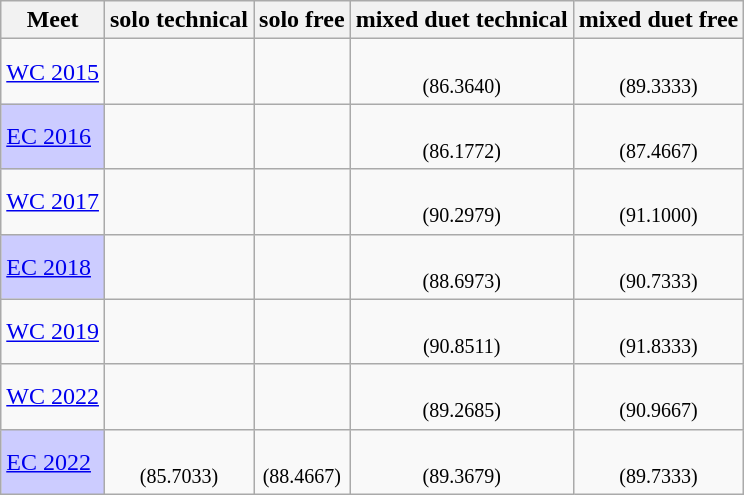<table class="sortable wikitable">
<tr>
<th>Meet</th>
<th class="unsortable">solo technical</th>
<th class="unsortable">solo free</th>
<th class="unsortable">mixed duet technical</th>
<th class="unsortable">mixed duet free</th>
</tr>
<tr>
<td><a href='#'>WC 2015</a></td>
<td></td>
<td></td>
<td align="center"><br><small>(86.3640)</small></td>
<td align="center"><br><small>(89.3333)</small></td>
</tr>
<tr>
<td style="background:#ccccff"><a href='#'>EC 2016</a></td>
<td></td>
<td></td>
<td align="center"><br><small>(86.1772)</small></td>
<td align="center"><br><small>(87.4667)</small></td>
</tr>
<tr>
<td><a href='#'>WC 2017</a></td>
<td></td>
<td></td>
<td align="center"><br><small>(90.2979)</small></td>
<td align="center"><br><small>(91.1000)</small></td>
</tr>
<tr>
<td style="background:#ccccff"><a href='#'>EC 2018</a></td>
<td></td>
<td></td>
<td align="center"><br><small>(88.6973)</small></td>
<td align="center"><br><small>(90.7333)</small></td>
</tr>
<tr>
<td><a href='#'>WC 2019</a></td>
<td></td>
<td></td>
<td align="center"><br><small>(90.8511)</small></td>
<td align="center"><br><small>(91.8333)</small></td>
</tr>
<tr>
<td><a href='#'>WC 2022</a></td>
<td></td>
<td></td>
<td align="center"><br><small>(89.2685)</small></td>
<td align="center"><br><small>(90.9667)</small></td>
</tr>
<tr>
<td style="background:#ccccff"><a href='#'>EC 2022</a></td>
<td align="center"><br><small>(85.7033)</small></td>
<td align="center"><br><small>(88.4667)</small></td>
<td align="center"><br><small>(89.3679)</small></td>
<td align="center"><br><small>(89.7333)</small></td>
</tr>
</table>
